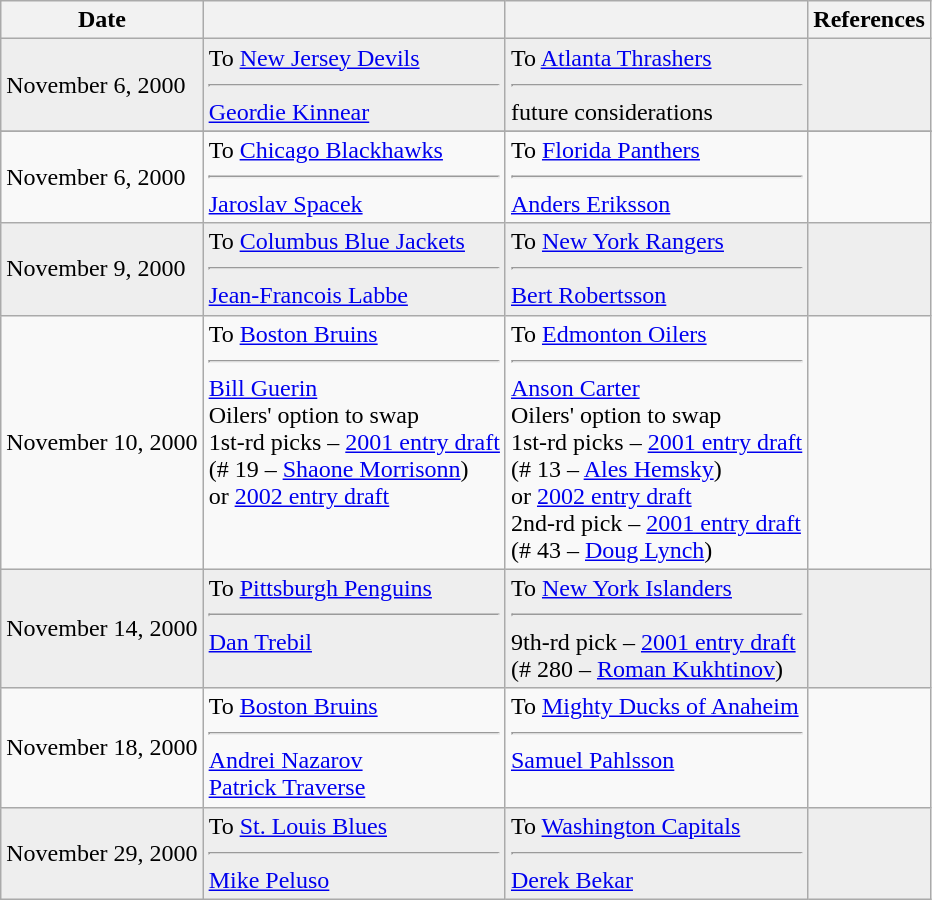<table class="wikitable">
<tr>
<th>Date</th>
<th></th>
<th></th>
<th>References</th>
</tr>
<tr bgcolor="#eeeeee">
<td>November 6, 2000</td>
<td valign="top">To <a href='#'>New Jersey Devils</a><hr><a href='#'>Geordie Kinnear</a></td>
<td valign="top">To <a href='#'>Atlanta Thrashers</a><hr>future considerations</td>
<td></td>
</tr>
<tr bgcolor="#eeeeee">
</tr>
<tr>
<td>November 6, 2000</td>
<td valign="top">To <a href='#'>Chicago Blackhawks</a><hr><a href='#'>Jaroslav Spacek</a></td>
<td valign="top">To <a href='#'>Florida Panthers</a><hr><a href='#'>Anders Eriksson</a></td>
<td></td>
</tr>
<tr bgcolor="#eeeeee">
<td>November 9, 2000</td>
<td valign="top">To <a href='#'>Columbus Blue Jackets</a><hr><a href='#'>Jean-Francois Labbe</a></td>
<td valign="top">To <a href='#'>New York Rangers</a><hr><a href='#'>Bert Robertsson</a></td>
<td></td>
</tr>
<tr>
<td>November 10, 2000</td>
<td valign="top">To <a href='#'>Boston Bruins</a><hr><a href='#'>Bill Guerin</a><br>Oilers' option to swap<br>1st-rd picks – <a href='#'>2001 entry draft</a><br>(# 19 – <a href='#'>Shaone Morrisonn</a>)<br>or <a href='#'>2002 entry draft</a></td>
<td valign="top">To <a href='#'>Edmonton Oilers</a><hr><a href='#'>Anson Carter</a><br>Oilers' option to swap<br>1st-rd picks – <a href='#'>2001 entry draft</a><br>(# 13 – <a href='#'>Ales Hemsky</a>)<br>or <a href='#'>2002 entry draft</a><br>2nd-rd pick – <a href='#'>2001 entry draft</a><br>(# 43 – <a href='#'>Doug Lynch</a>)</td>
<td></td>
</tr>
<tr bgcolor="#eeeeee">
<td>November 14, 2000</td>
<td valign="top">To <a href='#'>Pittsburgh Penguins</a><hr><a href='#'>Dan Trebil</a></td>
<td valign="top">To <a href='#'>New York Islanders</a><hr>9th-rd pick – <a href='#'>2001 entry draft</a><br>(# 280 – <a href='#'>Roman Kukhtinov</a>)</td>
<td></td>
</tr>
<tr>
<td>November 18, 2000</td>
<td valign="top">To <a href='#'>Boston Bruins</a><hr><a href='#'>Andrei Nazarov</a><br><a href='#'>Patrick Traverse</a></td>
<td valign="top">To <a href='#'>Mighty Ducks of Anaheim</a><hr><a href='#'>Samuel Pahlsson</a></td>
<td></td>
</tr>
<tr bgcolor="#eeeeee">
<td>November 29, 2000</td>
<td valign="top">To <a href='#'>St. Louis Blues</a><hr><a href='#'>Mike Peluso</a></td>
<td valign="top">To <a href='#'>Washington Capitals</a><hr><a href='#'>Derek Bekar</a></td>
<td></td>
</tr>
</table>
